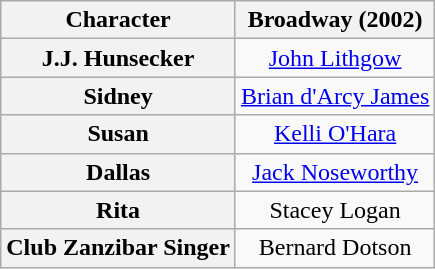<table class="wikitable" style="text-align: center;">
<tr>
<th>Character</th>
<th>Broadway (2002)</th>
</tr>
<tr>
<th>J.J. Hunsecker</th>
<td><a href='#'>John Lithgow</a></td>
</tr>
<tr>
<th>Sidney</th>
<td><a href='#'>Brian d'Arcy James</a></td>
</tr>
<tr>
<th>Susan</th>
<td><a href='#'>Kelli O'Hara</a></td>
</tr>
<tr>
<th>Dallas</th>
<td><a href='#'>Jack Noseworthy</a></td>
</tr>
<tr>
<th>Rita</th>
<td>Stacey Logan</td>
</tr>
<tr>
<th>Club Zanzibar Singer</th>
<td>Bernard Dotson</td>
</tr>
</table>
